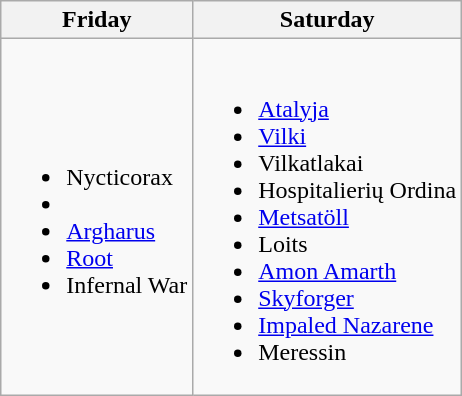<table class="wikitable">
<tr>
<th>Friday</th>
<th>Saturday</th>
</tr>
<tr>
<td><br><ul><li> Nycticorax</li><li> </li><li> <a href='#'>Argharus</a></li><li> <a href='#'>Root</a></li><li> Infernal War</li></ul></td>
<td><br><ul><li> <a href='#'>Atalyja</a></li><li> <a href='#'>Vilki</a></li><li> Vilkatlakai</li><li> Hospitalierių Ordina</li><li> <a href='#'>Metsatöll</a></li><li> Loits</li><li> <a href='#'>Amon Amarth</a></li><li> <a href='#'>Skyforger</a></li><li> <a href='#'>Impaled Nazarene</a></li><li> Meressin</li></ul></td>
</tr>
</table>
